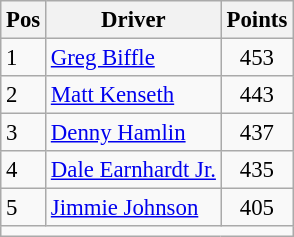<table class="sortable wikitable " style="font-size: 95%;">
<tr>
<th>Pos</th>
<th>Driver</th>
<th>Points</th>
</tr>
<tr>
<td>1</td>
<td><a href='#'>Greg Biffle</a></td>
<td style="text-align:center;">453</td>
</tr>
<tr>
<td>2</td>
<td><a href='#'>Matt Kenseth</a></td>
<td style="text-align:center;">443</td>
</tr>
<tr>
<td>3</td>
<td><a href='#'>Denny Hamlin</a></td>
<td style="text-align:center;">437</td>
</tr>
<tr>
<td>4</td>
<td><a href='#'>Dale Earnhardt Jr.</a></td>
<td style="text-align:center;">435</td>
</tr>
<tr>
<td>5</td>
<td><a href='#'>Jimmie Johnson</a></td>
<td style="text-align:center;">405</td>
</tr>
<tr class="sortbottom">
<td colspan="3"></td>
</tr>
</table>
